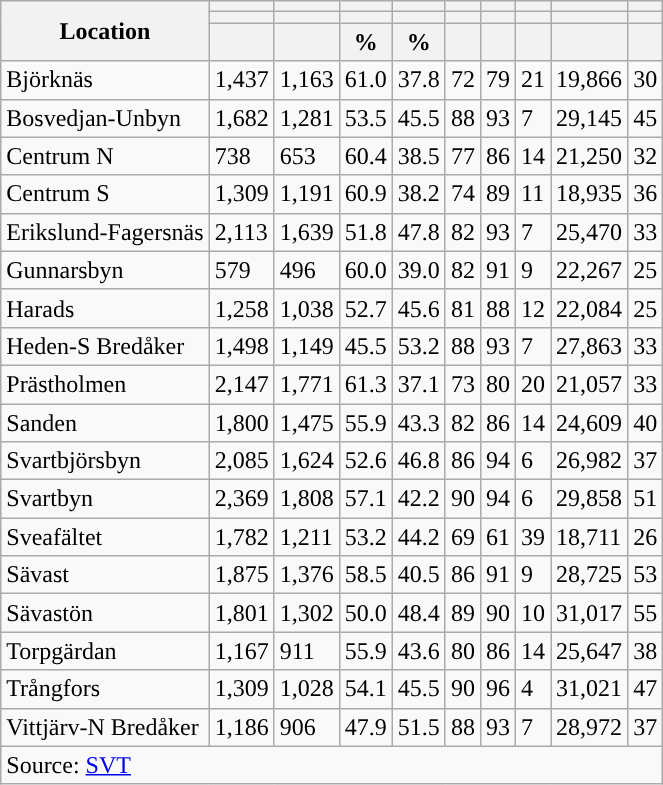<table role="presentation" class="wikitable sortable mw-collapsible">
<tr>
<th rowspan="3">Location</th>
<th></th>
<th></th>
<th></th>
<th></th>
<th></th>
<th></th>
<th></th>
<th></th>
<th></th>
</tr>
<tr>
<th></th>
<th></th>
<th style="background:"></th>
<th style="background:"></th>
<th></th>
<th></th>
<th></th>
<th></th>
<th></th>
</tr>
<tr>
<th data-sort-type="number"></th>
<th data-sort-type="number"></th>
<th data-sort-type="number">%</th>
<th data-sort-type="number">%</th>
<th data-sort-type="number"></th>
<th data-sort-type="number"></th>
<th data-sort-type="number"></th>
<th data-sort-type="number"></th>
<th data-sort-type="number"></th>
</tr>
<tr>
<td align="left">Björknäs</td>
<td>1,437</td>
<td>1,163</td>
<td>61.0</td>
<td>37.8</td>
<td>72</td>
<td>79</td>
<td>21</td>
<td>19,866</td>
<td>30</td>
</tr>
<tr>
<td align="left">Bosvedjan-Unbyn</td>
<td>1,682</td>
<td>1,281</td>
<td>53.5</td>
<td>45.5</td>
<td>88</td>
<td>93</td>
<td>7</td>
<td>29,145</td>
<td>45</td>
</tr>
<tr>
<td align="left">Centrum N</td>
<td>738</td>
<td>653</td>
<td>60.4</td>
<td>38.5</td>
<td>77</td>
<td>86</td>
<td>14</td>
<td>21,250</td>
<td>32</td>
</tr>
<tr>
<td align="left">Centrum S</td>
<td>1,309</td>
<td>1,191</td>
<td>60.9</td>
<td>38.2</td>
<td>74</td>
<td>89</td>
<td>11</td>
<td>18,935</td>
<td>36</td>
</tr>
<tr>
<td align="left">Erikslund-Fagersnäs</td>
<td>2,113</td>
<td>1,639</td>
<td>51.8</td>
<td>47.8</td>
<td>82</td>
<td>93</td>
<td>7</td>
<td>25,470</td>
<td>33</td>
</tr>
<tr>
<td align="left">Gunnarsbyn</td>
<td>579</td>
<td>496</td>
<td>60.0</td>
<td>39.0</td>
<td>82</td>
<td>91</td>
<td>9</td>
<td>22,267</td>
<td>25</td>
</tr>
<tr>
<td align="left">Harads</td>
<td>1,258</td>
<td>1,038</td>
<td>52.7</td>
<td>45.6</td>
<td>81</td>
<td>88</td>
<td>12</td>
<td>22,084</td>
<td>25</td>
</tr>
<tr>
<td align="left">Heden-S Bredåker</td>
<td>1,498</td>
<td>1,149</td>
<td>45.5</td>
<td>53.2</td>
<td>88</td>
<td>93</td>
<td>7</td>
<td>27,863</td>
<td>33</td>
</tr>
<tr>
<td align="left">Prästholmen</td>
<td>2,147</td>
<td>1,771</td>
<td>61.3</td>
<td>37.1</td>
<td>73</td>
<td>80</td>
<td>20</td>
<td>21,057</td>
<td>33</td>
</tr>
<tr>
<td align="left">Sanden</td>
<td>1,800</td>
<td>1,475</td>
<td>55.9</td>
<td>43.3</td>
<td>82</td>
<td>86</td>
<td>14</td>
<td>24,609</td>
<td>40</td>
</tr>
<tr>
<td align="left">Svartbjörsbyn</td>
<td>2,085</td>
<td>1,624</td>
<td>52.6</td>
<td>46.8</td>
<td>86</td>
<td>94</td>
<td>6</td>
<td>26,982</td>
<td>37</td>
</tr>
<tr>
<td align="left">Svartbyn</td>
<td>2,369</td>
<td>1,808</td>
<td>57.1</td>
<td>42.2</td>
<td>90</td>
<td>94</td>
<td>6</td>
<td>29,858</td>
<td>51</td>
</tr>
<tr>
<td align="left">Sveafältet</td>
<td>1,782</td>
<td>1,211</td>
<td>53.2</td>
<td>44.2</td>
<td>69</td>
<td>61</td>
<td>39</td>
<td>18,711</td>
<td>26</td>
</tr>
<tr>
<td align="left">Sävast</td>
<td>1,875</td>
<td>1,376</td>
<td>58.5</td>
<td>40.5</td>
<td>86</td>
<td>91</td>
<td>9</td>
<td>28,725</td>
<td>53</td>
</tr>
<tr>
<td align="left">Sävastön</td>
<td>1,801</td>
<td>1,302</td>
<td>50.0</td>
<td>48.4</td>
<td>89</td>
<td>90</td>
<td>10</td>
<td>31,017</td>
<td>55</td>
</tr>
<tr>
<td align="left">Torpgärdan</td>
<td>1,167</td>
<td>911</td>
<td>55.9</td>
<td>43.6</td>
<td>80</td>
<td>86</td>
<td>14</td>
<td>25,647</td>
<td>38</td>
</tr>
<tr>
<td align="left">Trångfors</td>
<td>1,309</td>
<td>1,028</td>
<td>54.1</td>
<td>45.5</td>
<td>90</td>
<td>96</td>
<td>4</td>
<td>31,021</td>
<td>47</td>
</tr>
<tr>
<td align="left">Vittjärv-N Bredåker</td>
<td>1,186</td>
<td>906</td>
<td>47.9</td>
<td>51.5</td>
<td>88</td>
<td>93</td>
<td>7</td>
<td>28,972</td>
<td>37</td>
</tr>
<tr>
<td colspan="10" align="left">Source: <a href='#'>SVT</a></td>
</tr>
</table>
